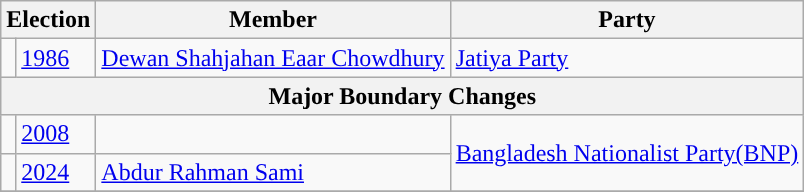<table class="wikitable">
<tr>
<th colspan="2">Election</th>
<th>Member</th>
<th>Party</th>
</tr>
<tr>
<td style="background-color:"></td>
<td><a href='#'>1986</a></td>
<td><a href='#'>Dewan Shahjahan Eaar Chowdhury</a></td>
<td><a href='#'>Jatiya Party</a></td>
</tr>
<tr>
<th colspan="4"><strong>Major Boundary Changes</strong></th>
</tr>
<tr>
<td style="background-color:"></td>
<td><a href='#'>2008</a></td>
<td></td>
<td rowspan="2"><a href='#'>Bangladesh Nationalist Party(BNP)</a></td>
</tr>
<tr>
<td style="background-color:"></td>
<td><a href='#'>2024</a></td>
<td><a href='#'>Abdur Rahman Sami</a></td>
</tr>
<tr>
</tr>
</table>
